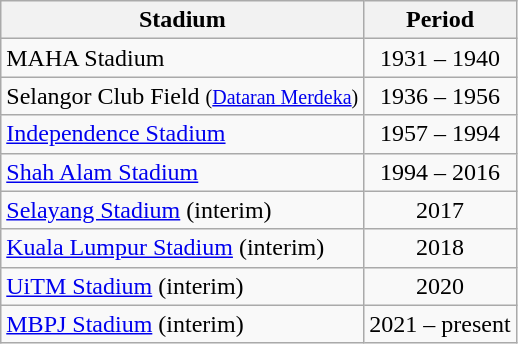<table class="wikitable sortable">
<tr>
<th>Stadium</th>
<th>Period</th>
</tr>
<tr>
<td>MAHA Stadium</td>
<td align="center">1931 – 1940</td>
</tr>
<tr>
<td>Selangor Club Field <small>(<a href='#'>Dataran Merdeka</a>)</small></td>
<td align="center">1936 – 1956</td>
</tr>
<tr>
<td><a href='#'>Independence Stadium</a></td>
<td align="center">1957 – 1994</td>
</tr>
<tr>
<td><a href='#'>Shah Alam Stadium</a></td>
<td align="center">1994 – 2016</td>
</tr>
<tr>
<td><a href='#'>Selayang Stadium</a> (interim)</td>
<td align="center">2017</td>
</tr>
<tr>
<td><a href='#'>Kuala Lumpur Stadium</a> (interim)</td>
<td align="center">2018</td>
</tr>
<tr>
<td><a href='#'>UiTM Stadium</a> (interim)</td>
<td align="center">2020</td>
</tr>
<tr>
<td><a href='#'>MBPJ Stadium</a> (interim)</td>
<td align="center">2021 – present</td>
</tr>
</table>
